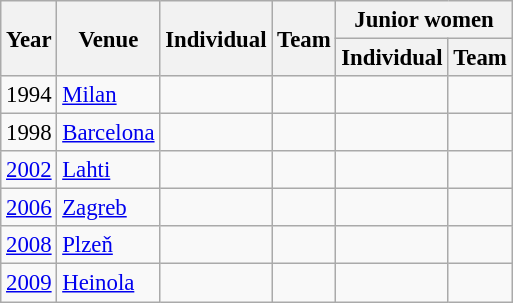<table class="wikitable" style="font-size: 95%">
<tr>
<th rowspan=2>Year</th>
<th rowspan=2>Venue</th>
<th rowspan=2>Individual</th>
<th rowspan=2>Team</th>
<th colspan=2>Junior women</th>
</tr>
<tr>
<th>Individual</th>
<th>Team</th>
</tr>
<tr>
<td>1994</td>
<td><a href='#'>Milan</a></td>
<td></td>
<td></td>
<td></td>
<td></td>
</tr>
<tr>
<td>1998</td>
<td><a href='#'>Barcelona</a></td>
<td></td>
<td></td>
<td></td>
<td></td>
</tr>
<tr>
<td><a href='#'>2002</a></td>
<td><a href='#'>Lahti</a></td>
<td></td>
<td></td>
<td></td>
<td></td>
</tr>
<tr>
<td><a href='#'>2006</a></td>
<td><a href='#'>Zagreb</a></td>
<td></td>
<td></td>
<td></td>
<td></td>
</tr>
<tr>
<td><a href='#'>2008</a></td>
<td><a href='#'>Plzeň</a></td>
<td></td>
<td></td>
<td></td>
<td></td>
</tr>
<tr>
<td><a href='#'>2009</a></td>
<td><a href='#'>Heinola</a></td>
<td></td>
<td></td>
<td></td>
<td></td>
</tr>
</table>
